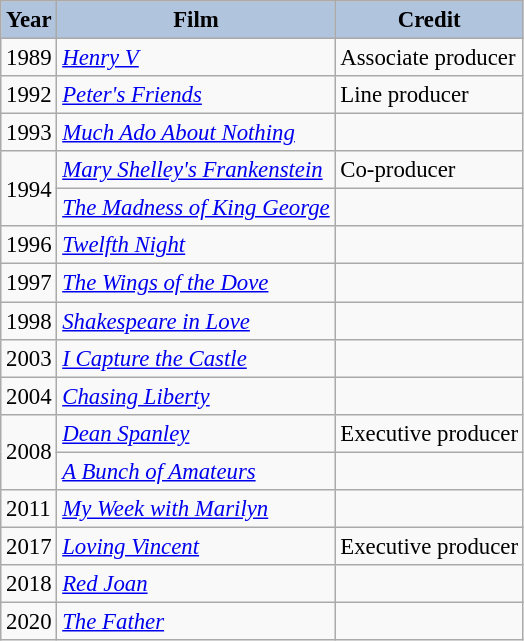<table class="wikitable" style="font-size:95%;">
<tr>
<th style="background:#B0C4DE;">Year</th>
<th style="background:#B0C4DE;">Film</th>
<th style="background:#B0C4DE;">Credit</th>
</tr>
<tr>
<td>1989</td>
<td><em><a href='#'>Henry V</a></em></td>
<td>Associate producer</td>
</tr>
<tr>
<td>1992</td>
<td><em><a href='#'>Peter's Friends</a></em></td>
<td>Line producer</td>
</tr>
<tr>
<td>1993</td>
<td><em><a href='#'>Much Ado About Nothing</a></em></td>
<td></td>
</tr>
<tr>
<td rowspan=2>1994</td>
<td><em><a href='#'>Mary Shelley's Frankenstein</a></em></td>
<td>Co-producer</td>
</tr>
<tr>
<td><em><a href='#'>The Madness of King George</a></em></td>
<td></td>
</tr>
<tr>
<td>1996</td>
<td><em><a href='#'>Twelfth Night</a></em></td>
<td></td>
</tr>
<tr>
<td>1997</td>
<td><em><a href='#'>The Wings of the Dove</a></em></td>
<td></td>
</tr>
<tr>
<td>1998</td>
<td><em><a href='#'>Shakespeare in Love</a></em></td>
<td></td>
</tr>
<tr>
<td>2003</td>
<td><em><a href='#'>I Capture the Castle</a></em></td>
<td></td>
</tr>
<tr>
<td>2004</td>
<td><em><a href='#'>Chasing Liberty</a></em></td>
<td></td>
</tr>
<tr>
<td rowspan=2>2008</td>
<td><em><a href='#'>Dean Spanley</a></em></td>
<td>Executive producer</td>
</tr>
<tr>
<td><em><a href='#'>A Bunch of Amateurs</a></em></td>
<td></td>
</tr>
<tr>
<td>2011</td>
<td><em><a href='#'>My Week with Marilyn</a></em></td>
<td></td>
</tr>
<tr>
<td>2017</td>
<td><em><a href='#'>Loving Vincent</a></em></td>
<td>Executive producer</td>
</tr>
<tr>
<td>2018</td>
<td><em><a href='#'>Red Joan</a></em></td>
<td></td>
</tr>
<tr>
<td>2020</td>
<td><em><a href='#'>The Father</a></em></td>
<td></td>
</tr>
</table>
